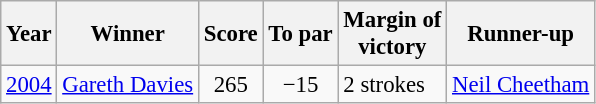<table class=wikitable style=font-size:95%>
<tr>
<th>Year</th>
<th>Winner</th>
<th>Score</th>
<th>To par</th>
<th>Margin of<br>victory</th>
<th>Runner-up</th>
</tr>
<tr>
<td><a href='#'>2004</a></td>
<td> <a href='#'>Gareth Davies</a></td>
<td align=center>265</td>
<td align=center>−15</td>
<td>2 strokes</td>
<td> <a href='#'>Neil Cheetham</a></td>
</tr>
</table>
